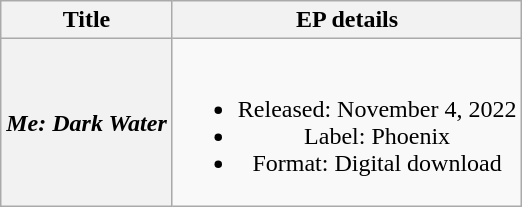<table class="wikitable plainrowheaders" style="text-align:center;">
<tr>
<th scope="col">Title</th>
<th scope="col">EP details</th>
</tr>
<tr>
<th scope="row"><em>Me: Dark Water</em></th>
<td><br><ul><li>Released: November 4, 2022</li><li>Label: Phoenix</li><li>Format: Digital download</li></ul></td>
</tr>
</table>
